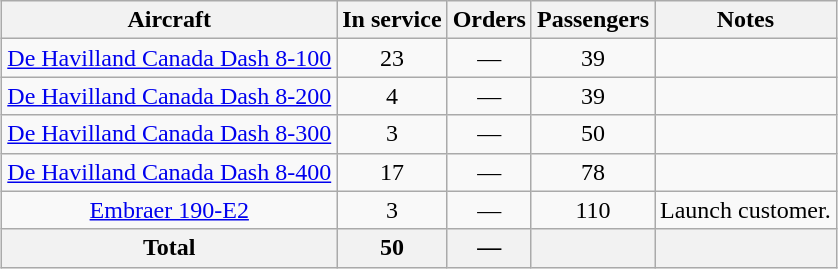<table class="wikitable" style="border-collapse:collapse;text-align:center;margin:auto;">
<tr>
<th>Aircraft</th>
<th>In service</th>
<th>Orders</th>
<th>Passengers</th>
<th>Notes</th>
</tr>
<tr>
<td><a href='#'>De Havilland Canada Dash 8-100</a></td>
<td>23</td>
<td>—</td>
<td>39</td>
<td></td>
</tr>
<tr>
<td><a href='#'>De Havilland Canada Dash 8-200</a></td>
<td>4</td>
<td>—</td>
<td>39</td>
<td></td>
</tr>
<tr>
<td><a href='#'>De Havilland Canada Dash 8-300</a></td>
<td>3</td>
<td>—</td>
<td>50</td>
<td></td>
</tr>
<tr>
<td><a href='#'>De Havilland Canada Dash 8-400</a></td>
<td>17</td>
<td>—</td>
<td>78</td>
<td></td>
</tr>
<tr>
<td><a href='#'>Embraer 190-E2</a></td>
<td>3</td>
<td>—</td>
<td>110</td>
<td>Launch customer.</td>
</tr>
<tr>
<th>Total</th>
<th>50</th>
<th>—</th>
<th></th>
<th></th>
</tr>
</table>
